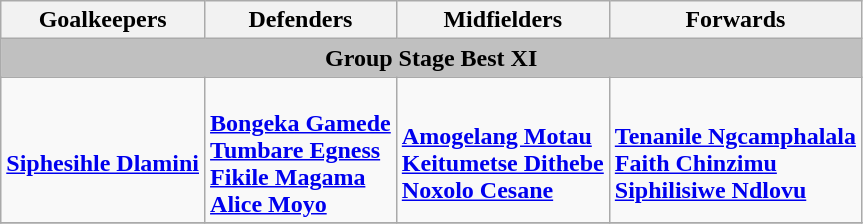<table class="wikitable">
<tr>
<th>Goalkeepers</th>
<th>Defenders</th>
<th>Midfielders</th>
<th>Forwards</th>
</tr>
<tr>
<th colspan="4" style="background-color:silver">Group Stage Best XI</th>
</tr>
<tr>
<td valign=center><br> <strong><a href='#'>Siphesihle Dlamini</a></strong></td>
<td valign=center><br> <strong><a href='#'>Bongeka Gamede</a></strong><br> <strong><a href='#'>Tumbare Egness</a></strong><br> <strong><a href='#'>Fikile Magama</a></strong><br> <strong><a href='#'>Alice Moyo</a></strong></td>
<td valign=center><br> <strong><a href='#'>Amogelang Motau</a></strong><br> <strong><a href='#'>Keitumetse Dithebe</a></strong><br> <strong><a href='#'>Noxolo Cesane</a></strong><br></td>
<td valign=center><br> <strong><a href='#'>Tenanile Ngcamphalala</a></strong><br> <strong><a href='#'>Faith Chinzimu</a></strong><br> <strong><a href='#'>Siphilisiwe Ndlovu</a></strong></td>
</tr>
<tr>
</tr>
</table>
